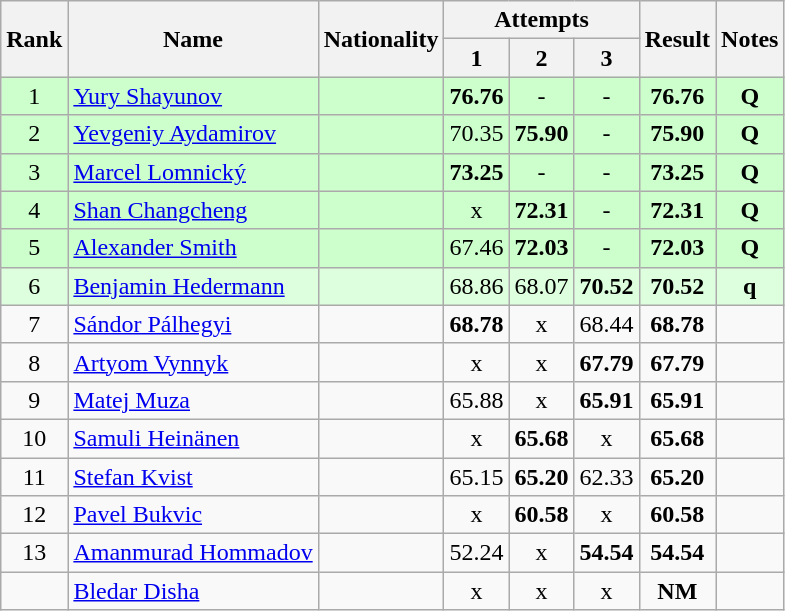<table class="wikitable sortable" style="text-align:center">
<tr>
<th rowspan=2>Rank</th>
<th rowspan=2>Name</th>
<th rowspan=2>Nationality</th>
<th colspan=3>Attempts</th>
<th rowspan=2>Result</th>
<th rowspan=2>Notes</th>
</tr>
<tr>
<th>1</th>
<th>2</th>
<th>3</th>
</tr>
<tr bgcolor=ccffcc>
<td>1</td>
<td align=left><a href='#'>Yury Shayunov</a></td>
<td align=left></td>
<td><strong>76.76</strong></td>
<td>-</td>
<td>-</td>
<td><strong>76.76</strong></td>
<td><strong>Q</strong></td>
</tr>
<tr bgcolor=ccffcc>
<td>2</td>
<td align=left><a href='#'>Yevgeniy Aydamirov</a></td>
<td align=left></td>
<td>70.35</td>
<td><strong>75.90</strong></td>
<td>-</td>
<td><strong>75.90</strong></td>
<td><strong>Q</strong></td>
</tr>
<tr bgcolor=ccffcc>
<td>3</td>
<td align=left><a href='#'>Marcel Lomnický</a></td>
<td align=left></td>
<td><strong>73.25</strong></td>
<td>-</td>
<td>-</td>
<td><strong>73.25</strong></td>
<td><strong>Q</strong></td>
</tr>
<tr bgcolor=ccffcc>
<td>4</td>
<td align=left><a href='#'>Shan Changcheng</a></td>
<td align=left></td>
<td>x</td>
<td><strong>72.31</strong></td>
<td>-</td>
<td><strong>72.31</strong></td>
<td><strong>Q</strong></td>
</tr>
<tr bgcolor=ccffcc>
<td>5</td>
<td align=left><a href='#'>Alexander Smith</a></td>
<td align=left></td>
<td>67.46</td>
<td><strong>72.03</strong></td>
<td>-</td>
<td><strong>72.03</strong></td>
<td><strong>Q</strong></td>
</tr>
<tr bgcolor=ddffdd>
<td>6</td>
<td align=left><a href='#'>Benjamin Hedermann</a></td>
<td align=left></td>
<td>68.86</td>
<td>68.07</td>
<td><strong>70.52</strong></td>
<td><strong>70.52</strong></td>
<td><strong>q</strong></td>
</tr>
<tr>
<td>7</td>
<td align=left><a href='#'>Sándor Pálhegyi</a></td>
<td align=left></td>
<td><strong>68.78</strong></td>
<td>x</td>
<td>68.44</td>
<td><strong>68.78</strong></td>
<td></td>
</tr>
<tr>
<td>8</td>
<td align=left><a href='#'>Artyom Vynnyk</a></td>
<td align=left></td>
<td>x</td>
<td>x</td>
<td><strong>67.79</strong></td>
<td><strong>67.79</strong></td>
<td></td>
</tr>
<tr>
<td>9</td>
<td align=left><a href='#'>Matej Muza</a></td>
<td align=left></td>
<td>65.88</td>
<td>x</td>
<td><strong>65.91</strong></td>
<td><strong>65.91</strong></td>
<td></td>
</tr>
<tr>
<td>10</td>
<td align=left><a href='#'>Samuli Heinänen</a></td>
<td align=left></td>
<td>x</td>
<td><strong>65.68</strong></td>
<td>x</td>
<td><strong>65.68</strong></td>
<td></td>
</tr>
<tr>
<td>11</td>
<td align=left><a href='#'>Stefan Kvist</a></td>
<td align=left></td>
<td>65.15</td>
<td><strong>65.20</strong></td>
<td>62.33</td>
<td><strong>65.20</strong></td>
<td></td>
</tr>
<tr>
<td>12</td>
<td align=left><a href='#'>Pavel Bukvic</a></td>
<td align=left></td>
<td>x</td>
<td><strong>60.58</strong></td>
<td>x</td>
<td><strong>60.58</strong></td>
<td></td>
</tr>
<tr>
<td>13</td>
<td align=left><a href='#'>Amanmurad Hommadov</a></td>
<td align=left></td>
<td>52.24</td>
<td>x</td>
<td><strong>54.54</strong></td>
<td><strong>54.54</strong></td>
<td></td>
</tr>
<tr>
<td></td>
<td align=left><a href='#'>Bledar Disha</a></td>
<td align=left></td>
<td>x</td>
<td>x</td>
<td>x</td>
<td><strong>NM</strong></td>
<td></td>
</tr>
</table>
